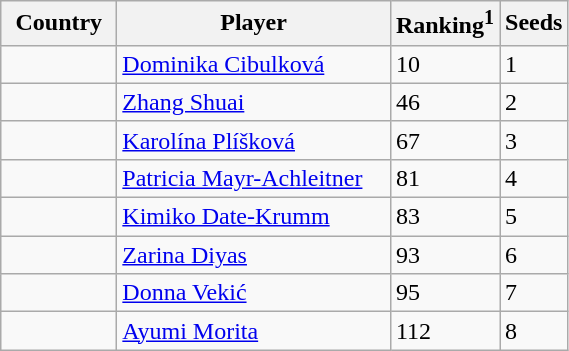<table class="sortable wikitable">
<tr>
<th width="70">Country</th>
<th width="175">Player</th>
<th>Ranking<sup>1</sup></th>
<th>Seeds</th>
</tr>
<tr>
<td></td>
<td><a href='#'>Dominika Cibulková</a></td>
<td>10</td>
<td>1</td>
</tr>
<tr>
<td></td>
<td><a href='#'>Zhang Shuai</a></td>
<td>46</td>
<td>2</td>
</tr>
<tr>
<td></td>
<td><a href='#'>Karolína Plíšková</a></td>
<td>67</td>
<td>3</td>
</tr>
<tr>
<td></td>
<td><a href='#'>Patricia Mayr-Achleitner</a></td>
<td>81</td>
<td>4</td>
</tr>
<tr>
<td></td>
<td><a href='#'>Kimiko Date-Krumm</a></td>
<td>83</td>
<td>5</td>
</tr>
<tr>
<td></td>
<td><a href='#'>Zarina Diyas</a></td>
<td>93</td>
<td>6</td>
</tr>
<tr>
<td></td>
<td><a href='#'>Donna Vekić</a></td>
<td>95</td>
<td>7</td>
</tr>
<tr>
<td></td>
<td><a href='#'>Ayumi Morita</a></td>
<td>112</td>
<td>8</td>
</tr>
</table>
